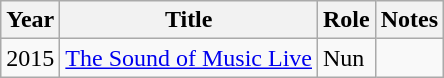<table class="wikitable sortable">
<tr>
<th>Year</th>
<th>Title</th>
<th>Role</th>
<th>Notes</th>
</tr>
<tr>
<td>2015</td>
<td><a href='#'>The Sound of Music Live</a></td>
<td>Nun</td>
<td></td>
</tr>
</table>
